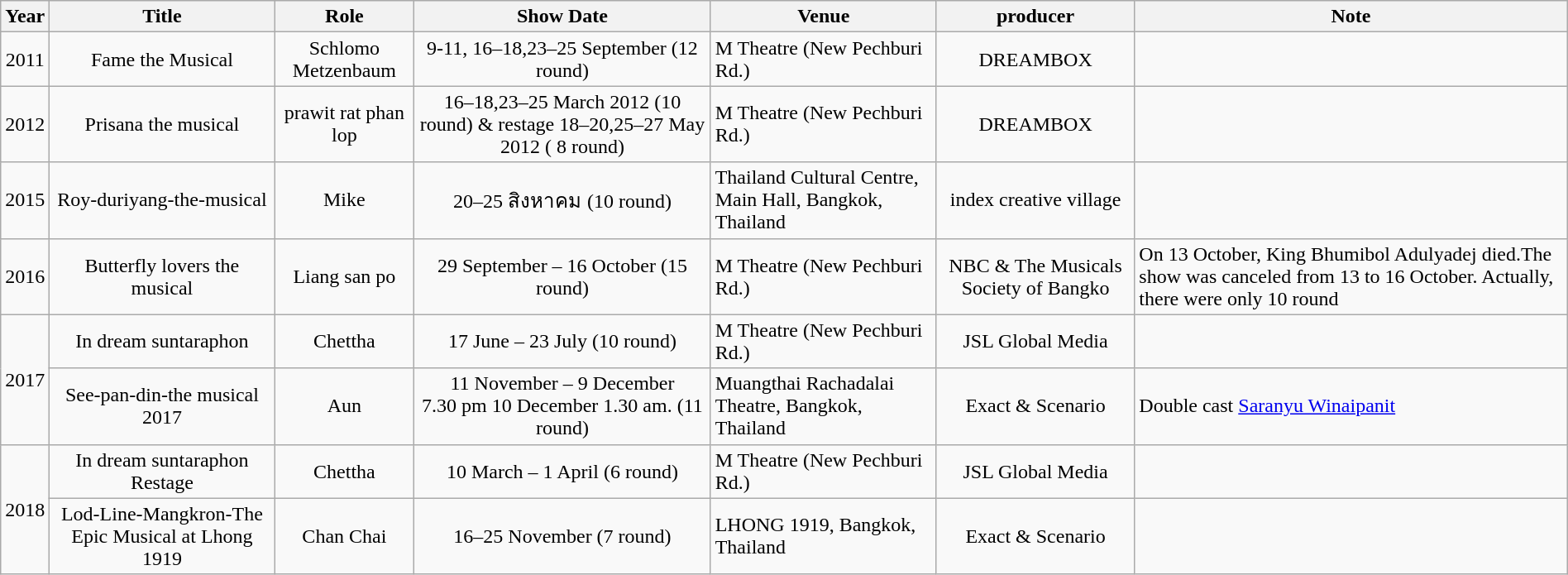<table class="wikitable" width="100%">
<tr>
<th>Year</th>
<th>Title</th>
<th>Role</th>
<th>Show Date</th>
<th>Venue</th>
<th>producer</th>
<th>Note</th>
</tr>
<tr>
<td rowspan = "1" align = "center">2011</td>
<td align = "center">Fame the Musical</td>
<td align="center">Schlomo Metzenbaum</td>
<td align="center">9-11, 16–18,23–25 September (12 round)</td>
<td>M Theatre (New Pechburi Rd.)</td>
<td align="center">DREAMBOX</td>
<td></td>
</tr>
<tr>
<td rowspan = "1" align = "center">2012</td>
<td align = "center">Prisana the musical</td>
<td align="center">prawit rat phan lop</td>
<td align="center">16–18,23–25 March 2012 (10 round) & restage 18–20,25–27 May 2012 ( 8 round)</td>
<td>M Theatre (New Pechburi Rd.)</td>
<td align="center">DREAMBOX</td>
<td></td>
</tr>
<tr>
<td rowspan = "1" align = "center">2015</td>
<td align = "center">Roy-duriyang-the-musical</td>
<td align="center">Mike</td>
<td align="center">20–25 สิงหาคม (10 round)</td>
<td>Thailand Cultural Centre, Main Hall, Bangkok, Thailand</td>
<td align="center">index creative village</td>
<td></td>
</tr>
<tr>
<td rowspan = "1" align = "center">2016</td>
<td align = "center">Butterfly lovers the musical</td>
<td align="center">Liang san po</td>
<td align="center">29 September  – 16 October (15 round)</td>
<td>M Theatre (New Pechburi Rd.)</td>
<td align="center">NBC & The Musicals Society of Bangko</td>
<td>On 13 October, King Bhumibol Adulyadej died.The show was canceled from 13 to 16 October. Actually, there were only 10 round</td>
</tr>
<tr>
<td rowspan = "2" align = "center">2017</td>
<td align = "center">In dream suntaraphon</td>
<td align="center">Chettha</td>
<td align="center">17 June – 23 July (10 round)</td>
<td>M Theatre (New Pechburi Rd.)</td>
<td align="center">JSL Global Media</td>
<td></td>
</tr>
<tr>
<td align = "center">See-pan-din-the musical 2017</td>
<td align="center">Aun</td>
<td align="center">11 November – 9 December 7.30 pm 10 December 1.30 am.  (11 round)</td>
<td>Muangthai Rachadalai Theatre, Bangkok, Thailand</td>
<td align="center">Exact & Scenario</td>
<td>Double cast <a href='#'>Saranyu Winaipanit</a></td>
</tr>
<tr>
<td rowspan = "2" align = "center">2018</td>
<td align = "center">In dream suntaraphon Restage</td>
<td align="center">Chettha</td>
<td align="center">10 March – 1 April (6 round)</td>
<td>M Theatre (New Pechburi Rd.)</td>
<td align="center">JSL Global Media</td>
<td></td>
</tr>
<tr>
<td align = "center">Lod-Line-Mangkron-The Epic Musical at Lhong 1919</td>
<td align="center">Chan Chai</td>
<td align="center">16–25 November (7 round)</td>
<td>LHONG 1919, Bangkok, Thailand</td>
<td align="center">Exact & Scenario</td>
<td></td>
</tr>
</table>
